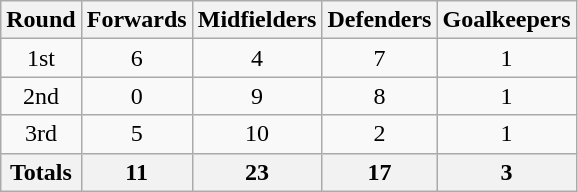<table class="wikitable sortable" style="text-align: center">
<tr>
<th>Round</th>
<th>Forwards</th>
<th>Midfielders</th>
<th>Defenders</th>
<th>Goalkeepers</th>
</tr>
<tr>
<td>1st</td>
<td>6</td>
<td>4</td>
<td>7</td>
<td>1</td>
</tr>
<tr>
<td>2nd</td>
<td>0</td>
<td>9</td>
<td>8</td>
<td>1</td>
</tr>
<tr>
<td>3rd</td>
<td>5</td>
<td>10</td>
<td>2</td>
<td>1</td>
</tr>
<tr class="sortbottom">
<th>Totals</th>
<th>11</th>
<th>23</th>
<th>17</th>
<th>3</th>
</tr>
</table>
